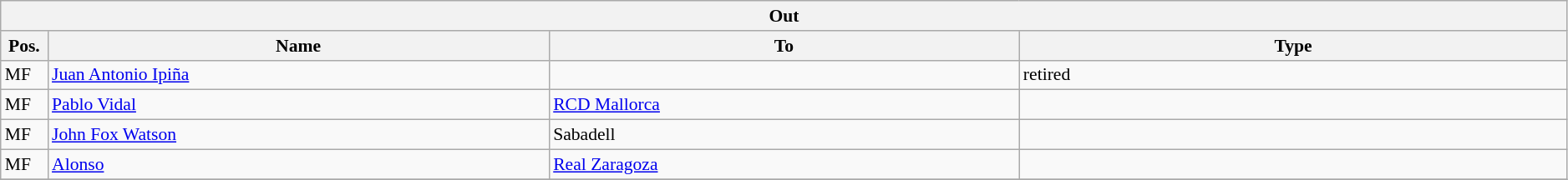<table class="wikitable" style="font-size:90%;width:99%;">
<tr>
<th colspan="4">Out</th>
</tr>
<tr>
<th width=3%>Pos.</th>
<th width=32%>Name</th>
<th width=30%>To</th>
<th width=35%>Type</th>
</tr>
<tr>
<td>MF</td>
<td><a href='#'>Juan Antonio Ipiña</a></td>
<td></td>
<td>retired</td>
</tr>
<tr>
<td>MF</td>
<td><a href='#'>Pablo Vidal</a></td>
<td><a href='#'>RCD Mallorca</a></td>
<td></td>
</tr>
<tr>
<td>MF</td>
<td><a href='#'>John Fox Watson</a></td>
<td>Sabadell</td>
<td></td>
</tr>
<tr>
<td>MF</td>
<td><a href='#'>Alonso</a></td>
<td><a href='#'>Real Zaragoza</a></td>
<td></td>
</tr>
<tr>
</tr>
</table>
